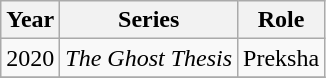<table class="wikitable sortable plainrowheaders">
<tr>
<th>Year</th>
<th>Series</th>
<th>Role</th>
</tr>
<tr>
<td>2020</td>
<td><em>The Ghost Thesis</em></td>
<td>Preksha</td>
</tr>
<tr>
</tr>
</table>
